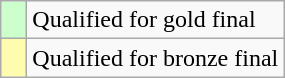<table class="wikitable">
<tr>
<td style="width:10px; background:#cfc"></td>
<td>Qualified for gold final</td>
</tr>
<tr>
<td style="width:10px; background:#fffcaf"></td>
<td>Qualified for bronze final</td>
</tr>
</table>
